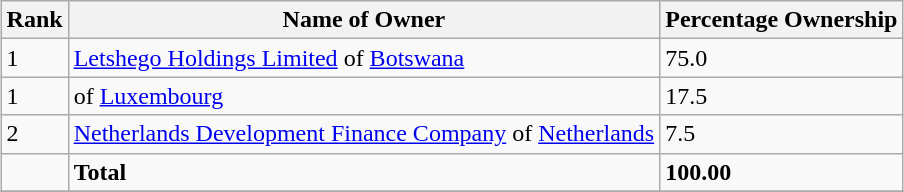<table class="wikitable sortable" style="margin-left:auto;margin-right:auto">
<tr>
<th style="width:2em;">Rank</th>
<th>Name of Owner</th>
<th>Percentage Ownership</th>
</tr>
<tr>
<td>1</td>
<td><a href='#'>Letshego Holdings Limited</a> of <a href='#'>Botswana</a></td>
<td>75.0</td>
</tr>
<tr>
<td>1</td>
<td> of <a href='#'>Luxembourg</a></td>
<td>17.5</td>
</tr>
<tr>
<td>2</td>
<td><a href='#'>Netherlands Development Finance Company</a> of <a href='#'>Netherlands</a></td>
<td>7.5</td>
</tr>
<tr>
<td></td>
<td><strong>Total</strong></td>
<td><strong>100.00</strong></td>
</tr>
<tr>
</tr>
</table>
